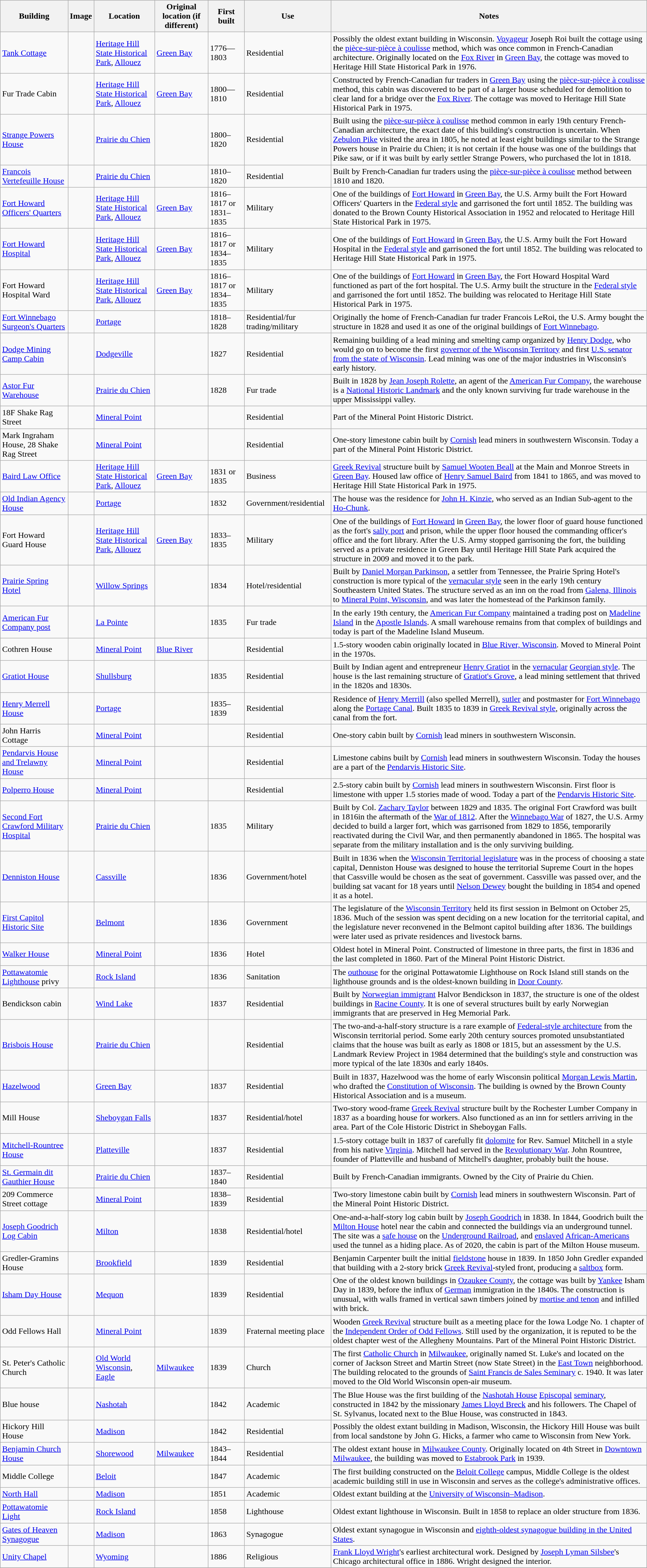<table class="wikitable sortable">
<tr>
<th>Building</th>
<th>Image</th>
<th>Location</th>
<th>Original location (if different)</th>
<th>First built</th>
<th>Use</th>
<th>Notes</th>
</tr>
<tr>
<td><a href='#'>Tank Cottage</a></td>
<td></td>
<td><a href='#'>Heritage Hill State Historical Park</a>, <a href='#'>Allouez</a></td>
<td><a href='#'>Green Bay</a></td>
<td>1776—1803</td>
<td>Residential</td>
<td>Possibly the oldest extant building in Wisconsin. <a href='#'>Voyageur</a> Joseph Roi built the cottage using the <a href='#'>pièce-sur-pièce à coulisse</a> method, which was once common in French-Canadian architecture. Originally located on the <a href='#'>Fox River</a> in <a href='#'>Green Bay</a>, the cottage was moved to Heritage Hill State Historical Park in 1976.</td>
</tr>
<tr>
<td>Fur Trade Cabin</td>
<td></td>
<td><a href='#'>Heritage Hill State Historical Park</a>, <a href='#'>Allouez</a></td>
<td><a href='#'>Green Bay</a></td>
<td>1800—1810</td>
<td>Residential</td>
<td>Constructed by French-Canadian fur traders in <a href='#'>Green Bay</a> using the <a href='#'>pièce-sur-pièce à coulisse</a> method, this cabin was discovered to be part of a larger house scheduled for demolition to clear land for a bridge over the <a href='#'>Fox River</a>. The cottage was moved to Heritage Hill State Historical Park in 1975.</td>
</tr>
<tr>
<td><a href='#'>Strange Powers House</a></td>
<td></td>
<td><a href='#'>Prairie du Chien</a></td>
<td></td>
<td>1800–1820</td>
<td>Residential</td>
<td>Built using the <a href='#'>pièce-sur-pièce à coulisse</a> method common in early 19th century French-Canadian architecture, the exact date of this building's construction is uncertain. When <a href='#'>Zebulon Pike</a> visited the area in 1805, he noted at least eight buildings similar to the Strange Powers house in Prairie du Chien; it is not certain if the house was one of the buildings that Pike saw, or if it was built by early settler Strange Powers, who purchased the lot in 1818.</td>
</tr>
<tr>
<td><a href='#'>Francois Vertefeuille House</a></td>
<td></td>
<td><a href='#'>Prairie du Chien</a></td>
<td></td>
<td>1810–1820</td>
<td>Residential</td>
<td>Built by French-Canadian fur traders using the <a href='#'>pièce-sur-pièce à coulisse</a> method between 1810 and 1820.</td>
</tr>
<tr>
<td><a href='#'>Fort Howard Officers' Quarters</a></td>
<td></td>
<td><a href='#'>Heritage Hill State Historical Park</a>, <a href='#'>Allouez</a></td>
<td><a href='#'>Green Bay</a></td>
<td>1816–1817 or 1831–1835</td>
<td>Military</td>
<td>One of the buildings of <a href='#'>Fort Howard</a> in <a href='#'>Green Bay</a>, the U.S. Army built the Fort Howard Officers' Quarters in the <a href='#'>Federal style</a> and garrisoned the fort until 1852. The building was donated to the Brown County Historical Association in 1952 and relocated to Heritage Hill State Historical Park in 1975.</td>
</tr>
<tr>
<td><a href='#'>Fort Howard Hospital</a></td>
<td></td>
<td><a href='#'>Heritage Hill State Historical Park</a>, <a href='#'>Allouez</a></td>
<td><a href='#'>Green Bay</a></td>
<td>1816–1817 or 1834–1835</td>
<td>Military</td>
<td>One of the buildings of <a href='#'>Fort Howard</a> in <a href='#'>Green Bay</a>, the U.S. Army built the Fort Howard Hospital in the <a href='#'>Federal style</a> and garrisoned the fort until 1852. The building was relocated to Heritage Hill State Historical Park in 1975.</td>
</tr>
<tr>
<td>Fort Howard Hospital Ward</td>
<td></td>
<td><a href='#'>Heritage Hill State Historical Park</a>, <a href='#'>Allouez</a></td>
<td><a href='#'>Green Bay</a></td>
<td>1816–1817 or 1834–1835</td>
<td>Military</td>
<td>One of the buildings of <a href='#'>Fort Howard</a> in <a href='#'>Green Bay</a>, the Fort Howard Hospital Ward functioned as part of the fort hospital. The U.S. Army built the structure in the <a href='#'>Federal style</a> and garrisoned the fort until 1852. The building was relocated to Heritage Hill State Historical Park in 1975.</td>
</tr>
<tr>
<td><a href='#'>Fort Winnebago Surgeon's Quarters</a></td>
<td></td>
<td><a href='#'>Portage</a></td>
<td></td>
<td>1818–1828</td>
<td>Residential/fur trading/military</td>
<td>Originally the home of French-Canadian fur trader Francois LeRoi, the U.S. Army bought the structure in 1828 and used it as one of the original buildings of <a href='#'>Fort Winnebago</a>.</td>
</tr>
<tr>
<td><a href='#'>Dodge Mining Camp Cabin</a></td>
<td></td>
<td><a href='#'>Dodgeville</a></td>
<td></td>
<td>1827</td>
<td>Residential</td>
<td>Remaining building of a lead mining and smelting camp organized by <a href='#'>Henry Dodge</a>, who would go on to become the first <a href='#'>governor of the Wisconsin Territory</a> and first <a href='#'>U.S. senator from the state of Wisconsin</a>. Lead mining was one of the major industries in Wisconsin's early history.</td>
</tr>
<tr>
<td><a href='#'>Astor Fur Warehouse</a></td>
<td></td>
<td><a href='#'>Prairie du Chien</a></td>
<td></td>
<td>1828</td>
<td>Fur trade</td>
<td>Built in 1828 by <a href='#'>Jean Joseph Rolette</a>, an agent of the <a href='#'>American Fur Company</a>, the warehouse is a <a href='#'>National Historic Landmark</a> and the only known surviving fur trade warehouse in the upper Mississippi valley.</td>
</tr>
<tr>
<td>18F Shake Rag Street</td>
<td></td>
<td><a href='#'>Mineral Point</a></td>
<td></td>
<td></td>
<td>Residential</td>
<td>Part of the Mineral Point Historic District.</td>
</tr>
<tr>
<td>Mark Ingraham House, 28 Shake Rag Street</td>
<td></td>
<td><a href='#'>Mineral Point</a></td>
<td></td>
<td></td>
<td>Residential</td>
<td>One-story limestone cabin built by <a href='#'>Cornish</a> lead miners in southwestern Wisconsin. Today a part of the Mineral Point Historic District.</td>
</tr>
<tr>
<td><a href='#'>Baird Law Office</a></td>
<td></td>
<td><a href='#'>Heritage Hill State Historical Park</a>, <a href='#'>Allouez</a></td>
<td><a href='#'>Green Bay</a></td>
<td>1831 or 1835</td>
<td>Business</td>
<td><a href='#'>Greek Revival</a> structure built by <a href='#'>Samuel Wooten Beall</a> at the Main and Monroe Streets in <a href='#'>Green Bay</a>. Housed law office of <a href='#'>Henry Samuel Baird</a> from 1841 to 1865, and was moved to Heritage Hill State Historical Park in 1975.</td>
</tr>
<tr>
<td><a href='#'>Old Indian Agency House</a></td>
<td></td>
<td><a href='#'>Portage</a></td>
<td></td>
<td>1832</td>
<td>Government/residential</td>
<td>The house was the residence for <a href='#'>John H. Kinzie</a>, who served as an Indian Sub-agent to the <a href='#'>Ho-Chunk</a>.</td>
</tr>
<tr>
<td>Fort Howard Guard House</td>
<td></td>
<td><a href='#'>Heritage Hill State Historical Park</a>, <a href='#'>Allouez</a></td>
<td><a href='#'>Green Bay</a></td>
<td>1833–1835</td>
<td>Military</td>
<td>One of the buildings of <a href='#'>Fort Howard</a> in <a href='#'>Green Bay</a>, the lower floor of guard house functioned as the fort's <a href='#'>sally port</a> and prison, while the upper floor housed the commanding officer's office and the fort library. After the U.S. Army stopped garrisoning the fort, the building served as a private residence in Green Bay until Heritage Hill State Park acquired the structure in 2009 and moved it to the park.</td>
</tr>
<tr>
<td><a href='#'>Prairie Spring Hotel</a></td>
<td></td>
<td><a href='#'>Willow Springs</a></td>
<td></td>
<td>1834</td>
<td>Hotel/residential</td>
<td>Built by <a href='#'>Daniel Morgan Parkinson</a>, a settler from Tennessee, the Prairie Spring Hotel's construction is more typical of the <a href='#'>vernacular style</a> seen in the early 19th century Southeastern United States. The structure served as an inn on the road from <a href='#'>Galena, Illinois</a> to <a href='#'>Mineral Point, Wisconsin</a>, and was later the homestead of the Parkinson family.</td>
</tr>
<tr>
<td><a href='#'>American Fur Company post</a></td>
<td></td>
<td><a href='#'>La Pointe</a></td>
<td></td>
<td>1835</td>
<td>Fur trade</td>
<td>In the early 19th century, the <a href='#'>American Fur Company</a> maintained a trading post on <a href='#'>Madeline Island</a> in the <a href='#'>Apostle Islands</a>. A small warehouse remains from that complex of buildings and today is part of the Madeline Island Museum.</td>
</tr>
<tr>
<td>Cothren House</td>
<td></td>
<td><a href='#'>Mineral Point</a></td>
<td><a href='#'>Blue River</a></td>
<td></td>
<td>Residential</td>
<td>1.5-story wooden cabin originally located in <a href='#'>Blue River, Wisconsin</a>. Moved to Mineral Point in the 1970s.</td>
</tr>
<tr>
<td><a href='#'>Gratiot House</a></td>
<td></td>
<td><a href='#'>Shullsburg</a></td>
<td></td>
<td>1835</td>
<td>Residential</td>
<td>Built by Indian agent and entrepreneur <a href='#'>Henry Gratiot</a> in the <a href='#'>vernacular</a> <a href='#'>Georgian style</a>. The house is the last remaining structure of <a href='#'>Gratiot's Grove</a>, a lead mining settlement that thrived in the 1820s and 1830s.</td>
</tr>
<tr>
<td><a href='#'>Henry Merrell House</a></td>
<td></td>
<td><a href='#'>Portage</a></td>
<td></td>
<td>1835–1839</td>
<td>Residential</td>
<td>Residence of <a href='#'>Henry Merrill</a> (also spelled Merrell), <a href='#'>sutler</a> and postmaster for <a href='#'>Fort Winnebago</a> along the <a href='#'>Portage Canal</a>. Built 1835 to 1839 in <a href='#'>Greek Revival style</a>, originally across the canal from the fort.</td>
</tr>
<tr>
<td>John Harris Cottage</td>
<td></td>
<td><a href='#'>Mineral Point</a></td>
<td></td>
<td></td>
<td>Residential</td>
<td>One-story cabin built by <a href='#'>Cornish</a> lead miners in southwestern Wisconsin.</td>
</tr>
<tr>
<td><a href='#'>Pendarvis House and Trelawny House</a></td>
<td></td>
<td><a href='#'>Mineral Point</a></td>
<td></td>
<td></td>
<td>Residential</td>
<td>Limestone cabins built by <a href='#'>Cornish</a> lead miners in southwestern Wisconsin. Today the houses are a part of the <a href='#'>Pendarvis Historic Site</a>.</td>
</tr>
<tr>
<td><a href='#'>Polperro House</a></td>
<td></td>
<td><a href='#'>Mineral Point</a></td>
<td></td>
<td></td>
<td>Residential</td>
<td>2.5-story cabin built by <a href='#'>Cornish</a> lead miners in southwestern Wisconsin. First floor is limestone with upper 1.5 stories made of wood. Today a part of the <a href='#'>Pendarvis Historic Site</a>.</td>
</tr>
<tr>
<td><a href='#'>Second Fort Crawford Military Hospital</a></td>
<td></td>
<td><a href='#'>Prairie du Chien</a></td>
<td></td>
<td>1835</td>
<td>Military</td>
<td>Built by Col. <a href='#'>Zachary Taylor</a> between 1829 and 1835. The original Fort Crawford was built in 1816in the aftermath of the <a href='#'>War of 1812</a>. After the <a href='#'>Winnebago War</a> of 1827, the U.S. Army decided to build a larger fort, which was garrisoned from 1829 to 1856, temporarily reactivated during the Civil War, and then permanently abandoned in 1865. The hospital was separate from the military installation and is the only surviving building.</td>
</tr>
<tr>
<td><a href='#'>Denniston House</a></td>
<td></td>
<td><a href='#'>Cassville</a></td>
<td></td>
<td>1836</td>
<td>Government/hotel</td>
<td>Built in 1836 when the <a href='#'>Wisconsin Territorial legislature</a> was in the process of choosing a state capital, Denniston House was designed to house the territorial Supreme Court in the hopes that Cassville would be chosen as the seat of government. Cassville was passed over, and the building sat vacant for 18 years until <a href='#'>Nelson Dewey</a> bought the building in 1854 and opened it as a hotel.</td>
</tr>
<tr>
<td><a href='#'>First Capitol Historic Site</a></td>
<td></td>
<td><a href='#'>Belmont</a></td>
<td></td>
<td>1836</td>
<td>Government</td>
<td>The legislature of the <a href='#'>Wisconsin Territory</a> held its first session in Belmont on October 25, 1836. Much of the session was spent deciding on a new location for the territorial capital, and the legislature never reconvened in the Belmont capitol building after 1836. The buildings were later used as private residences and livestock barns.</td>
</tr>
<tr>
<td><a href='#'>Walker House</a></td>
<td></td>
<td><a href='#'>Mineral Point</a></td>
<td></td>
<td>1836</td>
<td>Hotel</td>
<td>Oldest hotel in Mineral Point. Constructed of limestone in three parts, the first in 1836 and the last completed in 1860. Part of the Mineral Point Historic District.</td>
</tr>
<tr>
<td><a href='#'>Pottawatomie Lighthouse</a> privy</td>
<td></td>
<td><a href='#'>Rock Island</a></td>
<td></td>
<td>1836</td>
<td>Sanitation</td>
<td>The <a href='#'>outhouse</a> for the original Pottawatomie Lighthouse on Rock Island still stands on the lighthouse grounds and is the oldest-known building in <a href='#'>Door County</a>.</td>
</tr>
<tr>
<td>Bendickson cabin</td>
<td></td>
<td><a href='#'>Wind Lake</a></td>
<td></td>
<td>1837</td>
<td>Residential</td>
<td>Built by <a href='#'>Norwegian immigrant</a> Halvor Bendickson in 1837, the structure is one of the oldest buildings in <a href='#'>Racine County</a>. It is one of several structures built by early Norwegian immigrants that are preserved in Heg Memorial Park.</td>
</tr>
<tr>
<td><a href='#'>Brisbois House</a></td>
<td></td>
<td><a href='#'>Prairie du Chien</a></td>
<td></td>
<td></td>
<td>Residential</td>
<td>The two-and-a-half-story structure is a rare example of <a href='#'>Federal-style architecture</a> from the Wisconsin territorial period. Some early 20th century sources promoted unsubstantiated claims that the house was built as early as 1808 or 1815, but an assessment by the U.S. Landmark Review Project in 1984 determined that the building's style and construction was more typical of the late 1830s and early 1840s.</td>
</tr>
<tr>
<td><a href='#'>Hazelwood</a></td>
<td></td>
<td><a href='#'>Green Bay</a></td>
<td></td>
<td>1837</td>
<td>Residential</td>
<td>Built in 1837, Hazelwood was the home of early Wisconsin political <a href='#'>Morgan Lewis Martin</a>, who drafted the <a href='#'>Constitution of Wisconsin</a>. The building is owned by the Brown County Historical Association and is a museum.</td>
</tr>
<tr>
<td>Mill House</td>
<td></td>
<td><a href='#'>Sheboygan Falls</a></td>
<td></td>
<td>1837</td>
<td>Residential/hotel</td>
<td>Two-story wood-frame <a href='#'>Greek Revival</a> structure built by the Rochester Lumber Company in 1837 as a boarding house for workers. Also functioned as an inn for settlers arriving in the area. Part of the Cole Historic District in Sheboygan Falls.</td>
</tr>
<tr>
<td><a href='#'>Mitchell-Rountree House</a></td>
<td></td>
<td><a href='#'>Platteville</a></td>
<td></td>
<td>1837</td>
<td>Residential</td>
<td>1.5-story cottage built in 1837 of carefully fit <a href='#'>dolomite</a> for Rev. Samuel Mitchell in a style from his native <a href='#'>Virginia</a>. Mitchell had served in the <a href='#'>Revolutionary War</a>. John Rountree, founder of Platteville and husband of Mitchell's daughter, probably built the house.</td>
</tr>
<tr>
<td><a href='#'>St. Germain dit Gauthier House</a></td>
<td></td>
<td><a href='#'>Prairie du Chien</a></td>
<td></td>
<td>1837–1840</td>
<td>Residential</td>
<td>Built by French-Canadian immigrants. Owned by the City of Prairie du Chien.</td>
</tr>
<tr>
<td>209 Commerce Street cottage</td>
<td></td>
<td><a href='#'>Mineral Point</a></td>
<td></td>
<td>1838–1839</td>
<td>Residential</td>
<td>Two-story limestone cabin built by <a href='#'>Cornish</a> lead miners in southwestern Wisconsin. Part of the Mineral Point Historic District.</td>
</tr>
<tr>
<td><a href='#'>Joseph Goodrich Log Cabin</a></td>
<td></td>
<td><a href='#'>Milton</a></td>
<td></td>
<td>1838</td>
<td>Residential/hotel</td>
<td>One-and-a-half-story log cabin built by <a href='#'>Joseph Goodrich</a> in 1838. In 1844, Goodrich built the <a href='#'>Milton House</a> hotel near the cabin and connected the buildings via an underground tunnel. The site was a <a href='#'>safe house</a> on the <a href='#'>Underground Railroad</a>, and <a href='#'>enslaved</a> <a href='#'>African-Americans</a> used the tunnel as a hiding place. As of 2020, the cabin is part of the Milton House museum.</td>
</tr>
<tr>
<td>Gredler-Gramins House</td>
<td></td>
<td><a href='#'>Brookfield</a></td>
<td></td>
<td>1839</td>
<td>Residential</td>
<td>Benjamin Carpenter built the initial <a href='#'>fieldstone</a> house in 1839. In 1850 John Gredler expanded that building with a 2-story brick <a href='#'>Greek Revival</a>-styled front, producing a <a href='#'>saltbox</a> form.</td>
</tr>
<tr>
<td><a href='#'>Isham Day House</a></td>
<td></td>
<td><a href='#'>Mequon</a></td>
<td></td>
<td>1839</td>
<td>Residential</td>
<td>One of the oldest known buildings in <a href='#'>Ozaukee County</a>, the cottage was built by <a href='#'>Yankee</a> Isham Day in 1839, before the influx of <a href='#'>German</a> immigration in the 1840s. The construction is unusual, with walls framed in vertical sawn timbers joined by <a href='#'>mortise and tenon</a> and infilled with brick.</td>
</tr>
<tr>
<td>Odd Fellows Hall</td>
<td></td>
<td><a href='#'>Mineral Point</a></td>
<td></td>
<td>1839</td>
<td>Fraternal meeting place</td>
<td>Wooden <a href='#'>Greek Revival</a> structure built as a meeting place for the Iowa Lodge No. 1 chapter of the <a href='#'>Independent Order of Odd Fellows</a>. Still used by the organization, it is reputed to be the oldest chapter west of the Allegheny Mountains. Part of the Mineral Point Historic District.</td>
</tr>
<tr>
<td>St. Peter's Catholic Church</td>
<td></td>
<td><a href='#'>Old World Wisconsin</a>, <a href='#'>Eagle</a></td>
<td><a href='#'>Milwaukee</a></td>
<td>1839</td>
<td>Church</td>
<td>The first <a href='#'>Catholic Church</a> in <a href='#'>Milwaukee</a>, originally named St. Luke's and located on the corner of Jackson Street and Martin Street (now State Street) in the <a href='#'>East Town</a> neighborhood. The building relocated to the grounds of <a href='#'>Saint Francis de Sales Seminary</a> c. 1940. It was later moved to the Old World Wisconsin open-air museum.</td>
</tr>
<tr>
<td>Blue house</td>
<td></td>
<td><a href='#'>Nashotah</a></td>
<td></td>
<td>1842</td>
<td>Academic</td>
<td>The Blue House was the first building of the <a href='#'>Nashotah House</a> <a href='#'>Episcopal</a> <a href='#'>seminary</a>, constructed in 1842 by the missionary <a href='#'>James Lloyd Breck</a> and his followers. The Chapel of St. Sylvanus, located next to the Blue House, was constructed in 1843.</td>
</tr>
<tr>
<td>Hickory Hill House</td>
<td></td>
<td><a href='#'>Madison</a></td>
<td></td>
<td>1842</td>
<td>Residential</td>
<td>Possibly the oldest extant building in Madison, Wisconsin, the Hickory Hill House was built from local sandstone by John G. Hicks, a farmer who came to Wisconsin from New York.</td>
</tr>
<tr>
<td><a href='#'>Benjamin Church House</a></td>
<td></td>
<td><a href='#'>Shorewood</a></td>
<td><a href='#'>Milwaukee</a></td>
<td>1843–1844</td>
<td>Residential</td>
<td>The oldest extant house in <a href='#'>Milwaukee County</a>. Originally located on 4th Street in <a href='#'>Downtown Milwaukee</a>, the building was moved to <a href='#'>Estabrook Park</a> in 1939.</td>
</tr>
<tr>
<td>Middle College</td>
<td></td>
<td><a href='#'>Beloit</a></td>
<td></td>
<td>1847</td>
<td>Academic</td>
<td>The first building constructed on the <a href='#'>Beloit College</a> campus, Middle College is the oldest academic building still in use in Wisconsin and serves as the college's administrative offices.</td>
</tr>
<tr>
<td><a href='#'>North Hall</a></td>
<td></td>
<td><a href='#'>Madison</a></td>
<td></td>
<td>1851</td>
<td>Academic</td>
<td>Oldest extant building at the <a href='#'>University of Wisconsin–Madison</a>.</td>
</tr>
<tr>
<td><a href='#'>Pottawatomie Light</a></td>
<td></td>
<td><a href='#'>Rock Island</a></td>
<td></td>
<td>1858</td>
<td>Lighthouse</td>
<td>Oldest extant lighthouse in Wisconsin. Built in 1858 to replace an older structure from 1836.</td>
</tr>
<tr>
<td><a href='#'>Gates of Heaven Synagogue</a></td>
<td></td>
<td><a href='#'>Madison</a></td>
<td></td>
<td>1863</td>
<td>Synagogue</td>
<td>Oldest extant synagogue in Wisconsin and <a href='#'>eighth-oldest synagogue building in the United States</a>.</td>
</tr>
<tr>
<td><a href='#'>Unity Chapel</a></td>
<td></td>
<td><a href='#'>Wyoming</a></td>
<td></td>
<td>1886</td>
<td>Religious</td>
<td><a href='#'>Frank Lloyd Wright</a>'s earliest architectural work. Designed by <a href='#'>Joseph Lyman Silsbee</a>'s Chicago architectural office in 1886. Wright designed the interior.</td>
</tr>
<tr>
</tr>
</table>
